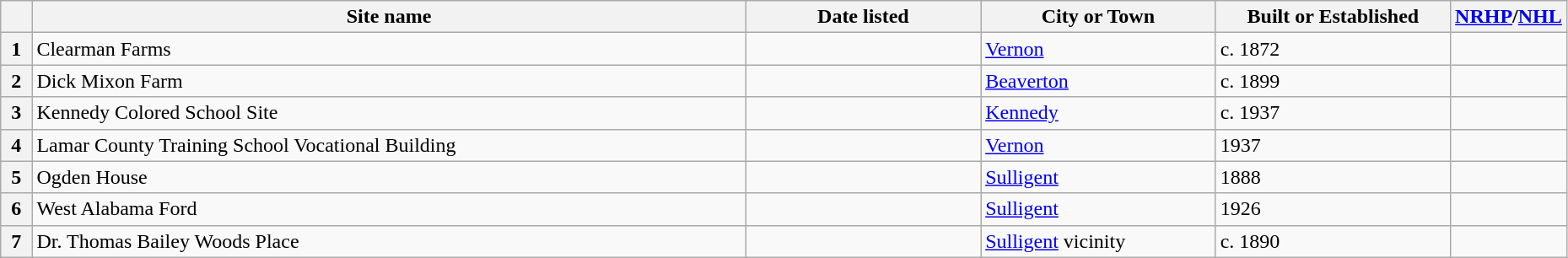<table class="wikitable" style="width:98%">
<tr>
<th width = 2%  ></th>
<th><strong>Site name</strong></th>
<th width = 15% ><strong>Date listed</strong></th>
<th width = 15% ><strong>City or Town</strong></th>
<th width = 15% ><strong>Built or Established</strong></th>
<th width = 5%  ><strong><a href='#'>NRHP</a>/<a href='#'>NHL</a></strong></th>
</tr>
<tr ->
<th>1</th>
<td>Clearman Farms</td>
<td></td>
<td><a href='#'>Vernon</a></td>
<td>c. 1872</td>
<td></td>
</tr>
<tr ->
<th>2</th>
<td>Dick Mixon Farm</td>
<td></td>
<td><a href='#'>Beaverton</a></td>
<td>c. 1899</td>
<td></td>
</tr>
<tr ->
<th>3</th>
<td>Kennedy Colored School Site</td>
<td></td>
<td><a href='#'>Kennedy</a></td>
<td>c. 1937</td>
<td></td>
</tr>
<tr ->
<th>4</th>
<td>Lamar County Training School Vocational Building</td>
<td></td>
<td><a href='#'>Vernon</a></td>
<td>1937</td>
<td></td>
</tr>
<tr ->
<th>5</th>
<td>Ogden House</td>
<td></td>
<td><a href='#'>Sulligent</a></td>
<td>1888</td>
<td></td>
</tr>
<tr ->
<th>6</th>
<td>West Alabama Ford</td>
<td></td>
<td><a href='#'>Sulligent</a></td>
<td>1926</td>
<td></td>
</tr>
<tr ->
<th>7</th>
<td>Dr. Thomas Bailey Woods Place</td>
<td></td>
<td><a href='#'>Sulligent</a> vicinity</td>
<td>c. 1890</td>
<td></td>
</tr>
</table>
